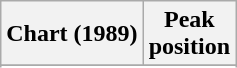<table class="wikitable sortable">
<tr>
<th>Chart (1989)</th>
<th>Peak<br>position</th>
</tr>
<tr>
</tr>
<tr>
</tr>
<tr>
</tr>
<tr>
</tr>
<tr>
</tr>
<tr>
</tr>
<tr>
</tr>
<tr>
</tr>
</table>
